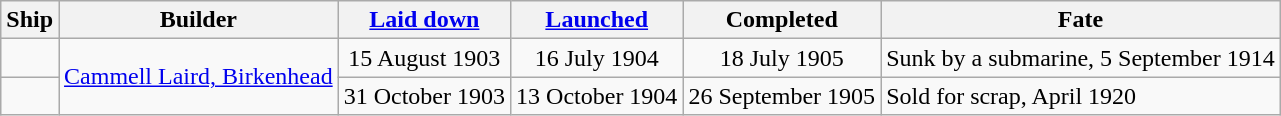<table class="wikitable plainrowheaders">
<tr>
<th scope="col">Ship</th>
<th scope="col">Builder</th>
<th scope="col"><a href='#'>Laid down</a></th>
<th scope="col"><a href='#'>Launched</a></th>
<th scope="col">Completed</th>
<th scope="col">Fate</th>
</tr>
<tr>
<td scope="row"></td>
<td align=center rowspan=2><a href='#'>Cammell Laird, Birkenhead</a></td>
<td align=center>15 August 1903</td>
<td align=center>16 July 1904</td>
<td align=center>18 July 1905</td>
<td>Sunk by a submarine, 5 September 1914</td>
</tr>
<tr>
<td scope="row"></td>
<td align=center>31 October 1903</td>
<td align=center>13 October 1904</td>
<td align=center>26 September 1905</td>
<td>Sold for scrap, April 1920</td>
</tr>
</table>
